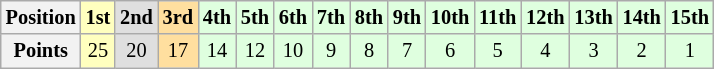<table class="wikitable" style="font-size:85%; text-align:center">
<tr>
<th>Position</th>
<td style="background-color:#ffffbf" align="center"><strong>1st</strong></td>
<td style="background-color:#dfdfdf" align="center"><strong>2nd</strong></td>
<td style="background-color:#ffdf9f" align="center"><strong>3rd</strong></td>
<td style="background-color:#dfffdf" align="center"><strong>4th</strong></td>
<td style="background-color:#dfffdf" align="center"><strong>5th</strong></td>
<td style="background-color:#dfffdf" align="center"><strong>6th</strong></td>
<td style="background-color:#dfffdf" align="center"><strong>7th</strong></td>
<td style="background-color:#dfffdf" align="center"><strong>8th</strong></td>
<td style="background-color:#dfffdf" align="center"><strong>9th</strong></td>
<td style="background-color:#dfffdf" align="center"><strong>10th</strong></td>
<td style="background-color:#dfffdf" align="center"><strong>11th</strong></td>
<td style="background-color:#dfffdf" align="center"><strong>12th</strong></td>
<td style="background-color:#dfffdf" align="center"><strong>13th</strong></td>
<td style="background-color:#dfffdf" align="center"><strong>14th</strong></td>
<td style="background-color:#dfffdf" align="center"><strong>15th</strong></td>
</tr>
<tr>
<th>Points</th>
<td style="background-color:#ffffbf" align="center">25</td>
<td style="background-color:#dfdfdf" align="center">20</td>
<td style="background-color:#ffdf9f" align="center">17</td>
<td style="background-color:#dfffdf" align="center">14</td>
<td style="background-color:#dfffdf" align="center">12</td>
<td style="background-color:#dfffdf" align="center">10</td>
<td style="background-color:#dfffdf" align="center">9</td>
<td style="background-color:#dfffdf" align="center">8</td>
<td style="background-color:#dfffdf" align="center">7</td>
<td style="background-color:#dfffdf" align="center">6</td>
<td style="background-color:#dfffdf" align="center">5</td>
<td style="background-color:#dfffdf" align="center">4</td>
<td style="background-color:#dfffdf" align="center">3</td>
<td style="background-color:#dfffdf" align="center">2</td>
<td style="background-color:#dfffdf" align="center">1</td>
</tr>
</table>
